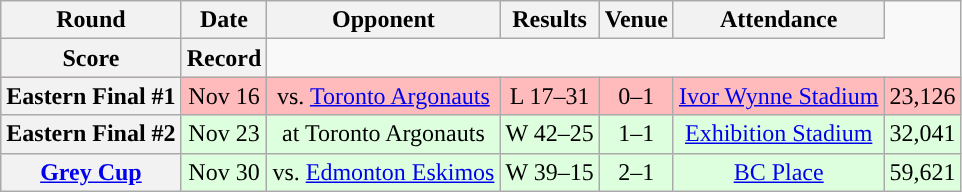<table class="wikitable" style="text-align:center">
<tr>
<th>Round</th>
<th>Date</th>
<th>Opponent</th>
<th>Results</th>
<th>Venue</th>
<th>Attendance</th>
</tr>
<tr>
<th>Score</th>
<th>Record</th>
</tr>
<tr style="background:#ffbbbb">
<th>Eastern Final #1</th>
<td>Nov 16</td>
<td>vs. <a href='#'>Toronto Argonauts</a></td>
<td>L 17–31</td>
<td>0–1</td>
<td><a href='#'>Ivor Wynne Stadium</a></td>
<td>23,126</td>
</tr>
<tr style="background:#ddffdd">
<th>Eastern Final #2</th>
<td>Nov 23</td>
<td>at Toronto Argonauts</td>
<td>W 42–25</td>
<td>1–1</td>
<td><a href='#'>Exhibition Stadium</a></td>
<td>32,041</td>
</tr>
<tr style="background:#ddffdd">
<th><a href='#'>Grey Cup</a></th>
<td>Nov 30</td>
<td>vs. <a href='#'>Edmonton Eskimos</a></td>
<td>W 39–15</td>
<td>2–1</td>
<td><a href='#'>BC Place</a></td>
<td>59,621</td>
</tr>
</table>
